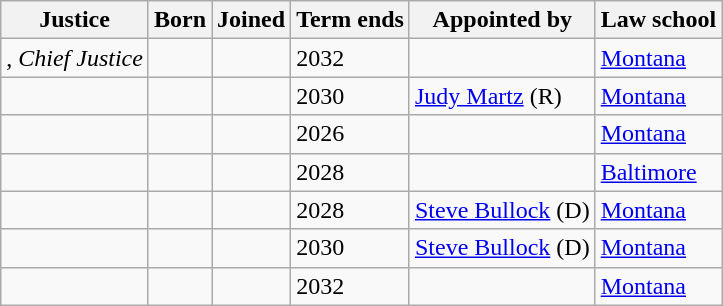<table class="wikitable sortable">
<tr>
<th>Justice</th>
<th>Born</th>
<th>Joined</th>
<th>Term ends</th>
<th>Appointed by</th>
<th>Law school</th>
</tr>
<tr>
<td>, <em>Chief Justice</em></td>
<td></td>
<td></td>
<td>2032</td>
<td></td>
<td><a href='#'>Montana</a></td>
</tr>
<tr>
<td></td>
<td></td>
<td></td>
<td>2030</td>
<td><a href='#'>Judy Martz</a> (R)</td>
<td><a href='#'>Montana</a></td>
</tr>
<tr>
<td></td>
<td></td>
<td></td>
<td>2026</td>
<td></td>
<td><a href='#'>Montana</a></td>
</tr>
<tr>
<td></td>
<td></td>
<td></td>
<td>2028</td>
<td></td>
<td><a href='#'>Baltimore</a></td>
</tr>
<tr>
<td></td>
<td></td>
<td></td>
<td>2028</td>
<td><a href='#'>Steve Bullock</a> (D)</td>
<td><a href='#'>Montana</a></td>
</tr>
<tr>
<td></td>
<td></td>
<td></td>
<td>2030</td>
<td><a href='#'>Steve Bullock</a> (D)</td>
<td><a href='#'>Montana</a></td>
</tr>
<tr>
<td></td>
<td></td>
<td></td>
<td>2032</td>
<td></td>
<td><a href='#'>Montana</a></td>
</tr>
</table>
